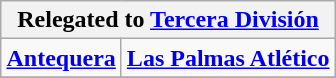<table class="wikitable" style="text-align: center; margin: 0 auto;">
<tr>
<th colspan="2">Relegated to <a href='#'>Tercera División</a></th>
</tr>
<tr>
<td><strong><a href='#'>Antequera</a></strong></td>
<td><strong><a href='#'>Las Palmas Atlético</a></strong></td>
</tr>
<tr>
</tr>
</table>
